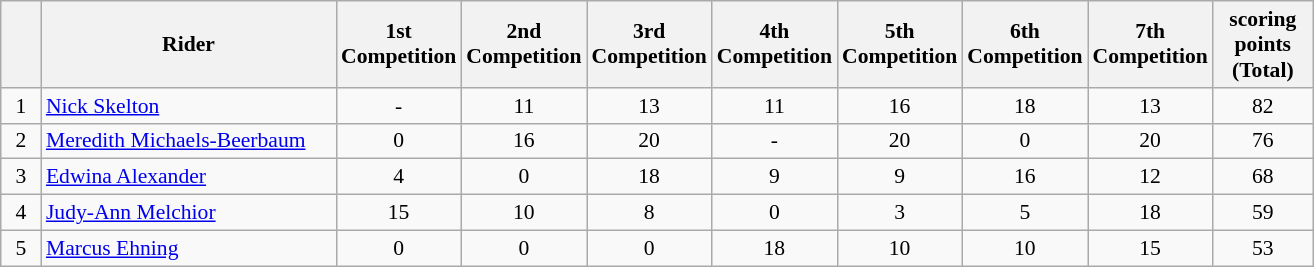<table class="wikitable" style="font-size: 90%">
<tr>
<th width=20></th>
<th width=190>Rider</th>
<th>1st<br>Competition</th>
<th>2nd<br>Competition</th>
<th>3rd<br>Competition</th>
<th>4th<br>Competition</th>
<th>5th<br>Competition</th>
<th>6th<br>Competition</th>
<th>7th<br>Competition</th>
<th width=60>scoring<br>points<br>(Total)</th>
</tr>
<tr>
<td align=center>1</td>
<td> <a href='#'>Nick Skelton</a></td>
<td align=center>-</td>
<td align=center>11</td>
<td align=center>13</td>
<td align=center>11</td>
<td align=center>16</td>
<td align=center>18</td>
<td align=center>13</td>
<td align=center>82</td>
</tr>
<tr>
<td align=center>2</td>
<td> <a href='#'>Meredith Michaels-Beerbaum</a></td>
<td align=center>0</td>
<td align=center>16</td>
<td align=center>20</td>
<td align=center>-</td>
<td align=center>20</td>
<td align=center>0</td>
<td align=center>20</td>
<td align=center>76</td>
</tr>
<tr>
<td align=center>3</td>
<td> <a href='#'>Edwina Alexander</a></td>
<td align=center>4</td>
<td align=center>0</td>
<td align=center>18</td>
<td align=center>9</td>
<td align=center>9</td>
<td align=center>16</td>
<td align=center>12</td>
<td align=center>68</td>
</tr>
<tr>
<td align=center>4</td>
<td> <a href='#'>Judy-Ann Melchior</a></td>
<td align=center>15</td>
<td align=center>10</td>
<td align=center>8</td>
<td align=center>0</td>
<td align=center>3</td>
<td align=center>5</td>
<td align=center>18</td>
<td align=center>59</td>
</tr>
<tr>
<td align=center>5</td>
<td> <a href='#'>Marcus Ehning</a></td>
<td align=center>0</td>
<td align=center>0</td>
<td align=center>0</td>
<td align=center>18</td>
<td align=center>10</td>
<td align=center>10</td>
<td align=center>15</td>
<td align=center>53</td>
</tr>
</table>
